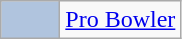<table class="wikitable">
<tr>
<td style="background-color:lightsteelblue;border:1px solid #aaaaaa;width:2em"></td>
<td><a href='#'>Pro Bowler</a></td>
</tr>
</table>
